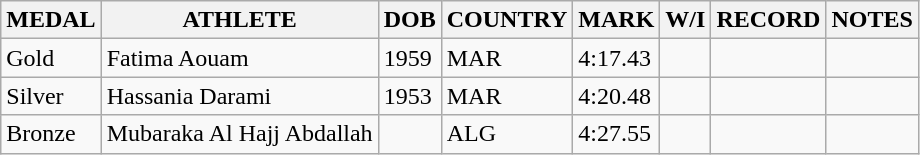<table class="wikitable">
<tr>
<th>MEDAL</th>
<th>ATHLETE</th>
<th>DOB</th>
<th>COUNTRY</th>
<th>MARK</th>
<th>W/I</th>
<th>RECORD</th>
<th>NOTES</th>
</tr>
<tr>
<td>Gold</td>
<td>Fatima Aouam</td>
<td>1959</td>
<td>MAR</td>
<td>4:17.43</td>
<td></td>
<td></td>
<td></td>
</tr>
<tr>
<td>Silver</td>
<td>Hassania Darami</td>
<td>1953</td>
<td>MAR</td>
<td>4:20.48</td>
<td></td>
<td></td>
<td></td>
</tr>
<tr>
<td>Bronze</td>
<td>Mubaraka Al Hajj Abdallah</td>
<td></td>
<td>ALG</td>
<td>4:27.55</td>
<td></td>
<td></td>
<td></td>
</tr>
</table>
